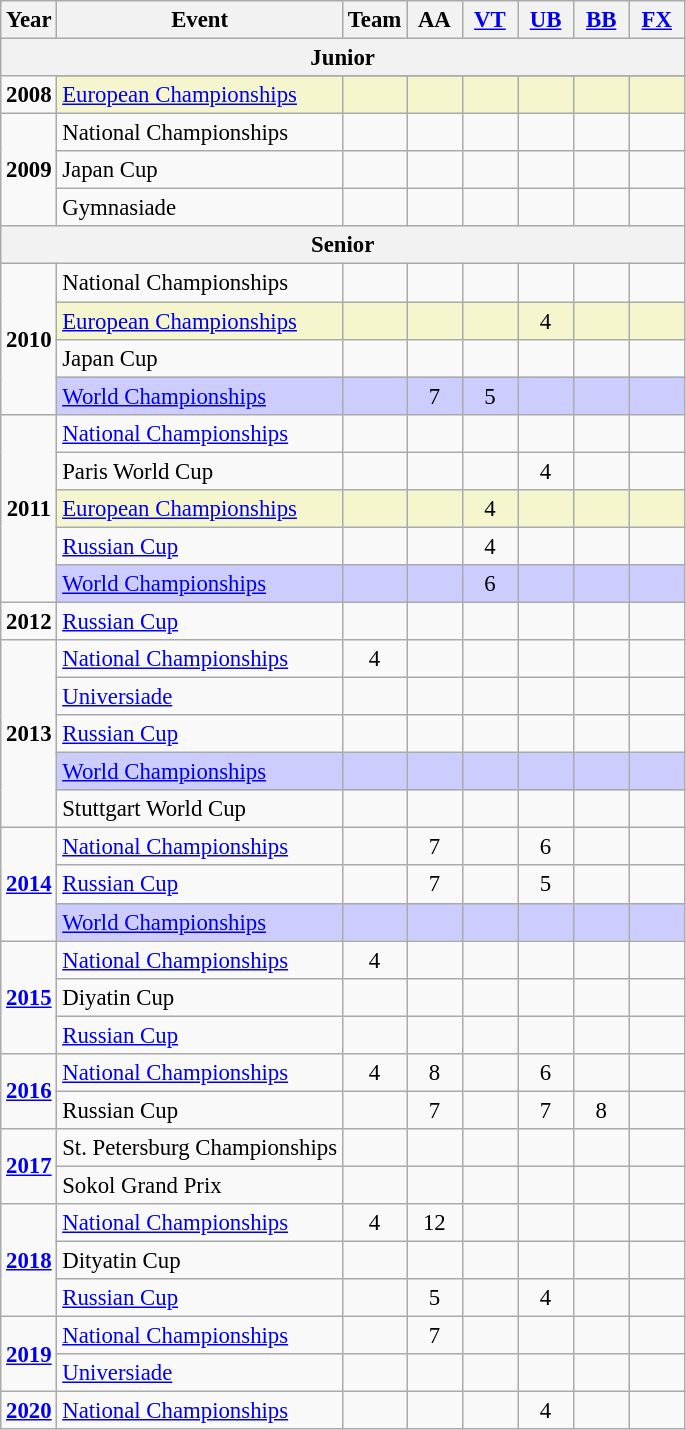<table class="wikitable" style="text-align:center; font-size:95%;">
<tr>
<th align=center>Year</th>
<th align=center>Event</th>
<th style="width:30px;">Team</th>
<th style="width:30px;">AA</th>
<th style="width:30px;"><a href='#'>VT</a></th>
<th style="width:30px;"><a href='#'>UB</a></th>
<th style="width:30px;"><a href='#'>BB</a></th>
<th style="width:30px;"><a href='#'>FX</a></th>
</tr>
<tr>
<th colspan="8"><strong>Junior</strong></th>
</tr>
<tr>
<td rowspan="2"><strong>2008</strong></td>
</tr>
<tr bgcolor=#F5F6CE>
<td align=left><a href='#'>European Championships</a></td>
<td></td>
<td></td>
<td></td>
<td></td>
<td></td>
<td></td>
</tr>
<tr>
<td rowspan="3"><strong>2009</strong></td>
<td align=left>National Championships</td>
<td></td>
<td></td>
<td></td>
<td></td>
<td></td>
<td></td>
</tr>
<tr>
<td align=left>Japan Cup</td>
<td></td>
<td></td>
<td></td>
<td></td>
<td></td>
<td></td>
</tr>
<tr>
<td align=left>Gymnasiade</td>
<td></td>
<td></td>
<td></td>
<td></td>
<td></td>
<td></td>
</tr>
<tr>
<th colspan="8"><strong>Senior</strong></th>
</tr>
<tr>
<td rowspan="4"><strong>2010</strong></td>
<td align=left>National Championships</td>
<td></td>
<td></td>
<td></td>
<td></td>
<td></td>
<td></td>
</tr>
<tr bgcolor=#F5F6CE>
<td align=left><a href='#'>European Championships</a></td>
<td></td>
<td></td>
<td></td>
<td>4</td>
<td></td>
<td></td>
</tr>
<tr>
<td align=left>Japan Cup</td>
<td></td>
<td></td>
<td></td>
<td></td>
<td></td>
<td></td>
</tr>
<tr bgcolor=#CCCCFF>
<td align=left><a href='#'>World Championships</a></td>
<td></td>
<td>7</td>
<td>5</td>
<td></td>
<td></td>
<td></td>
</tr>
<tr>
<td rowspan="5"><strong>2011</strong></td>
<td align=left><a href='#'>National Championships</a></td>
<td></td>
<td></td>
<td></td>
<td></td>
<td></td>
<td></td>
</tr>
<tr>
<td align=left>Paris World Cup</td>
<td></td>
<td></td>
<td></td>
<td>4</td>
<td></td>
<td></td>
</tr>
<tr bgcolor=#F5F6CE>
<td align=left><a href='#'>European Championships</a></td>
<td></td>
<td></td>
<td>4</td>
<td></td>
<td></td>
<td></td>
</tr>
<tr>
<td align=left><a href='#'>Russian Cup</a></td>
<td></td>
<td></td>
<td>4</td>
<td></td>
<td></td>
<td></td>
</tr>
<tr bgcolor=#CCCCFF>
<td align=left><a href='#'>World Championships</a></td>
<td></td>
<td></td>
<td>6</td>
<td></td>
<td></td>
<td></td>
</tr>
<tr>
<td rowspan="1"><strong>2012</strong></td>
<td align=left><a href='#'>Russian Cup</a></td>
<td></td>
<td></td>
<td></td>
<td></td>
<td></td>
<td></td>
</tr>
<tr>
<td rowspan="5"><strong>2013</strong></td>
<td align=left><a href='#'>National Championships</a></td>
<td>4</td>
<td></td>
<td></td>
<td></td>
<td></td>
<td></td>
</tr>
<tr>
<td align=left><a href='#'>Universiade</a></td>
<td></td>
<td></td>
<td></td>
<td></td>
<td></td>
<td></td>
</tr>
<tr>
<td align=left><a href='#'>Russian Cup</a></td>
<td></td>
<td></td>
<td></td>
<td></td>
<td></td>
<td></td>
</tr>
<tr bgcolor=#CCCCFF>
<td align=left><a href='#'>World Championships</a></td>
<td></td>
<td></td>
<td></td>
<td></td>
<td></td>
<td></td>
</tr>
<tr>
<td align=left>Stuttgart World Cup</td>
<td></td>
<td></td>
<td></td>
<td></td>
<td></td>
<td></td>
</tr>
<tr>
<td rowspan="3"><strong><a href='#'>2014</a></strong></td>
<td align=left><a href='#'>National Championships</a></td>
<td></td>
<td>7</td>
<td></td>
<td>6</td>
<td></td>
<td></td>
</tr>
<tr>
<td align=left><a href='#'>Russian Cup</a></td>
<td></td>
<td>7</td>
<td></td>
<td>5</td>
<td></td>
<td></td>
</tr>
<tr bgcolor=#CCCCFF>
<td align=left><a href='#'>World Championships</a></td>
<td></td>
<td></td>
<td></td>
<td></td>
<td></td>
<td></td>
</tr>
<tr>
<td rowspan="3"><strong><a href='#'>2015</a></strong></td>
<td align=left><a href='#'>National Championships</a></td>
<td>4</td>
<td></td>
<td></td>
<td></td>
<td></td>
<td></td>
</tr>
<tr>
<td align=left>Diyatin Cup</td>
<td></td>
<td></td>
<td></td>
<td></td>
<td></td>
<td></td>
</tr>
<tr>
<td align=left><a href='#'>Russian Cup</a></td>
<td></td>
<td></td>
<td></td>
<td></td>
<td></td>
<td></td>
</tr>
<tr>
<td rowspan="2"><strong><a href='#'>2016</a></strong></td>
<td align=left><a href='#'>National Championships</a></td>
<td>4</td>
<td>8</td>
<td></td>
<td>6</td>
<td></td>
<td></td>
</tr>
<tr>
<td align=left>Russian Cup</td>
<td></td>
<td>7</td>
<td></td>
<td>7</td>
<td>8</td>
<td></td>
</tr>
<tr>
<td rowspan="2"><strong><a href='#'>2017</a></strong></td>
<td align=left>St. Petersburg Championships</td>
<td></td>
<td></td>
<td></td>
<td></td>
<td></td>
<td></td>
</tr>
<tr>
<td align=left>Sokol Grand Prix</td>
<td></td>
<td></td>
<td></td>
<td></td>
<td></td>
<td></td>
</tr>
<tr>
<td rowspan="3"><strong><a href='#'>2018</a></strong></td>
<td align=left><a href='#'>National Championships</a></td>
<td>4</td>
<td>12</td>
<td></td>
<td></td>
<td></td>
<td></td>
</tr>
<tr>
<td align=left>Dityatin Cup</td>
<td></td>
<td></td>
<td></td>
<td></td>
<td></td>
<td></td>
</tr>
<tr>
<td align=left><a href='#'>Russian Cup</a></td>
<td></td>
<td>5</td>
<td></td>
<td>4</td>
<td></td>
<td></td>
</tr>
<tr>
<td rowspan="2"><strong><a href='#'>2019</a></strong></td>
<td align=left><a href='#'>National Championships</a></td>
<td></td>
<td>7</td>
<td></td>
<td></td>
<td></td>
<td></td>
</tr>
<tr>
<td align=left><a href='#'>Universiade</a></td>
<td></td>
<td></td>
<td></td>
<td></td>
<td></td>
<td></td>
</tr>
<tr>
<td rowspan="1"><strong><a href='#'>2020</a></strong></td>
<td align=left><a href='#'>National Championships</a></td>
<td></td>
<td></td>
<td></td>
<td>4</td>
<td></td>
<td></td>
</tr>
</table>
